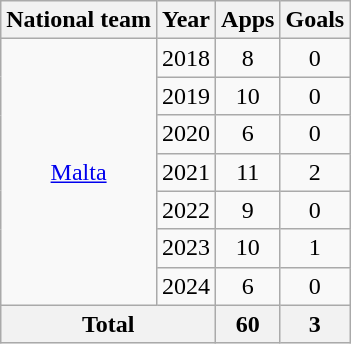<table class="wikitable" style="text-align: center;">
<tr>
<th>National team</th>
<th>Year</th>
<th>Apps</th>
<th>Goals</th>
</tr>
<tr>
<td rowspan="7"><a href='#'>Malta</a></td>
<td>2018</td>
<td>8</td>
<td>0</td>
</tr>
<tr>
<td>2019</td>
<td>10</td>
<td>0</td>
</tr>
<tr>
<td>2020</td>
<td>6</td>
<td>0</td>
</tr>
<tr>
<td>2021</td>
<td>11</td>
<td>2</td>
</tr>
<tr>
<td>2022</td>
<td>9</td>
<td>0</td>
</tr>
<tr>
<td>2023</td>
<td>10</td>
<td>1</td>
</tr>
<tr>
<td>2024</td>
<td>6</td>
<td>0</td>
</tr>
<tr>
<th colspan="2">Total</th>
<th>60</th>
<th>3</th>
</tr>
</table>
